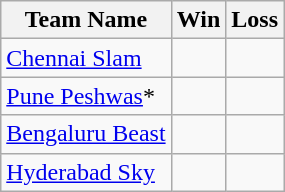<table class="wikitable">
<tr>
<th>Team Name</th>
<th>Win</th>
<th>Loss</th>
</tr>
<tr>
<td><a href='#'>Chennai Slam</a></td>
<td></td>
<td></td>
</tr>
<tr>
<td><a href='#'>Pune Peshwas</a>*</td>
<td></td>
<td></td>
</tr>
<tr>
<td><a href='#'>Bengaluru Beast</a></td>
<td></td>
<td></td>
</tr>
<tr>
<td><a href='#'>Hyderabad Sky</a></td>
<td></td>
<td></td>
</tr>
</table>
